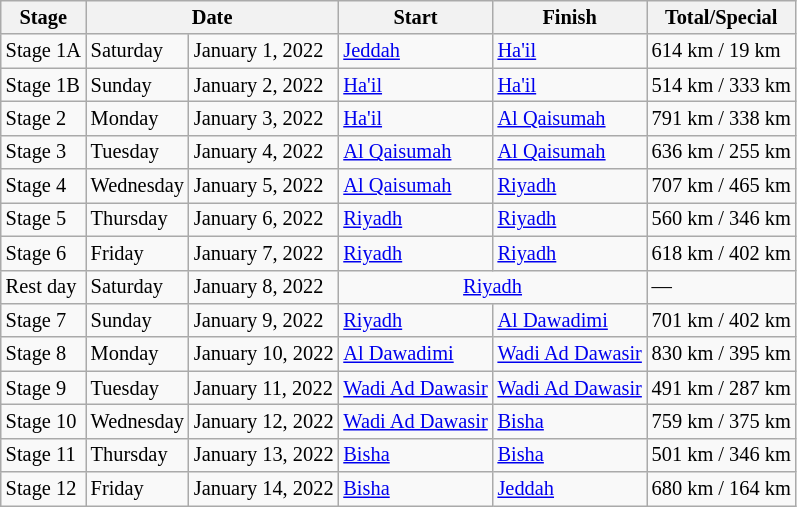<table class="wikitable" style="font-size:85%;">
<tr>
<th>Stage</th>
<th colspan=2>Date</th>
<th>Start</th>
<th>Finish</th>
<th>Total/Special</th>
</tr>
<tr>
<td>Stage 1A</td>
<td>Saturday</td>
<td>January 1, 2022</td>
<td><a href='#'>Jeddah</a></td>
<td><a href='#'>Ha'il</a></td>
<td>614 km / 19 km</td>
</tr>
<tr>
<td>Stage 1B</td>
<td>Sunday</td>
<td>January 2, 2022</td>
<td><a href='#'>Ha'il</a></td>
<td><a href='#'>Ha'il</a></td>
<td>514 km / 333 km</td>
</tr>
<tr>
<td>Stage 2</td>
<td>Monday</td>
<td>January 3, 2022</td>
<td><a href='#'>Ha'il</a></td>
<td><a href='#'>Al Qaisumah</a></td>
<td>791 km / 338 km</td>
</tr>
<tr>
<td>Stage 3</td>
<td>Tuesday</td>
<td>January 4, 2022</td>
<td><a href='#'>Al Qaisumah</a></td>
<td><a href='#'>Al Qaisumah</a></td>
<td>636 km / 255 km</td>
</tr>
<tr>
<td>Stage 4</td>
<td>Wednesday</td>
<td>January 5, 2022</td>
<td><a href='#'>Al Qaisumah</a></td>
<td><a href='#'>Riyadh</a></td>
<td>707 km / 465 km</td>
</tr>
<tr>
<td>Stage 5</td>
<td>Thursday</td>
<td>January 6, 2022</td>
<td><a href='#'>Riyadh</a></td>
<td><a href='#'>Riyadh</a></td>
<td>560 km / 346 km</td>
</tr>
<tr>
<td>Stage 6</td>
<td>Friday</td>
<td>January 7, 2022</td>
<td><a href='#'>Riyadh</a></td>
<td><a href='#'>Riyadh</a></td>
<td>618 km / 402 km</td>
</tr>
<tr>
<td>Rest day</td>
<td>Saturday</td>
<td>January 8, 2022</td>
<td colspan="2" style="text-align:center;"><a href='#'>Riyadh</a></td>
<td colspan=3>—</td>
</tr>
<tr>
<td>Stage 7</td>
<td>Sunday</td>
<td>January 9, 2022</td>
<td><a href='#'>Riyadh</a></td>
<td><a href='#'>Al Dawadimi</a></td>
<td>701 km / 402 km</td>
</tr>
<tr>
<td>Stage 8</td>
<td>Monday</td>
<td>January 10, 2022</td>
<td><a href='#'>Al Dawadimi</a></td>
<td><a href='#'>Wadi Ad Dawasir</a></td>
<td>830 km / 395 km</td>
</tr>
<tr>
<td>Stage 9</td>
<td>Tuesday</td>
<td>January 11, 2022</td>
<td><a href='#'>Wadi Ad Dawasir</a></td>
<td><a href='#'>Wadi Ad Dawasir</a></td>
<td>491 km / 287 km</td>
</tr>
<tr>
<td>Stage 10</td>
<td>Wednesday</td>
<td>January 12, 2022</td>
<td><a href='#'>Wadi Ad Dawasir</a></td>
<td><a href='#'>Bisha</a></td>
<td>759 km / 375 km</td>
</tr>
<tr>
<td>Stage 11</td>
<td>Thursday</td>
<td>January 13, 2022</td>
<td><a href='#'>Bisha</a></td>
<td><a href='#'>Bisha</a></td>
<td>501 km / 346 km</td>
</tr>
<tr>
<td>Stage 12</td>
<td>Friday</td>
<td>January 14, 2022</td>
<td><a href='#'>Bisha</a></td>
<td><a href='#'>Jeddah</a></td>
<td>680 km / 164 km</td>
</tr>
</table>
